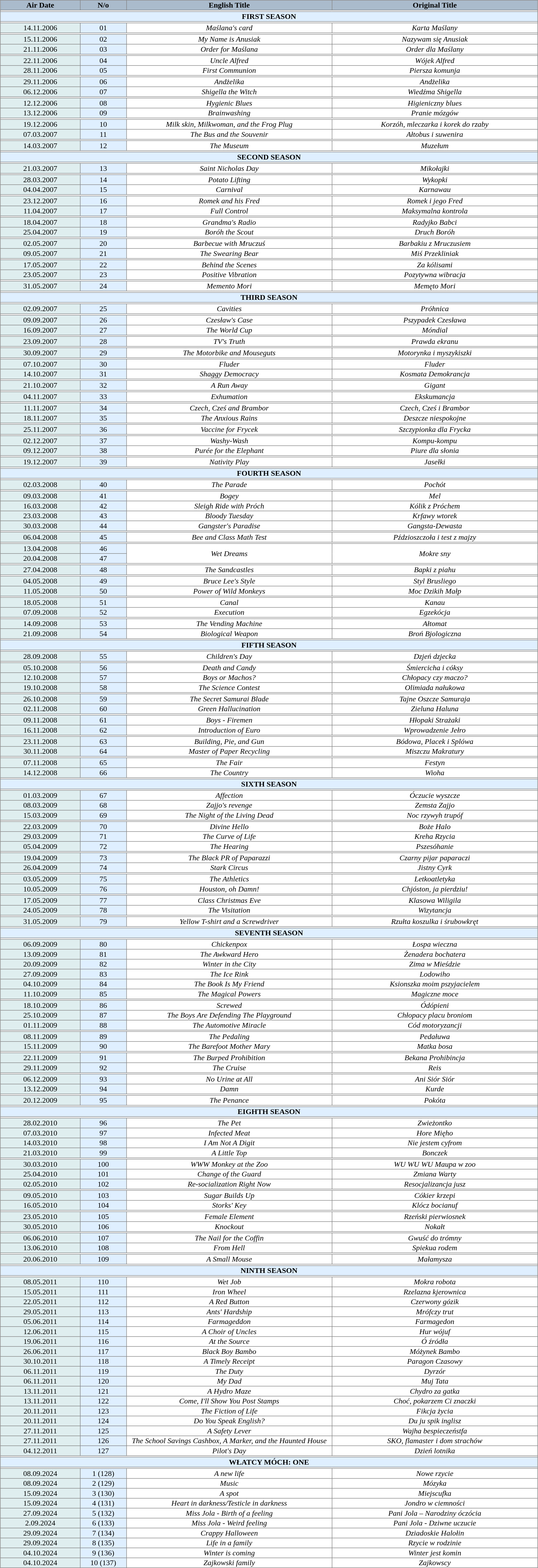<table style="text-align: center; width: 90%; margin: 0 auto; border-collapse: collapse;" border="1" cellpadding="1" cellspacing="1">
<tr style="background: #AABBCC;">
<th width="12%">Air Date</th>
<th width="7%">N/o</th>
<th width="31%">English Title</th>
<th width="31%">Original Title</th>
</tr>
<tr>
<td colspan=4></td>
</tr>
<tr>
<td colspan=4 bgcolor="#DFEFFF"><strong>FIRST SEASON</strong></td>
</tr>
<tr>
<td colspan=4></td>
</tr>
<tr>
<td bgcolor="#DFEEEF">14.11.2006</td>
<td bgcolor="#DFEFFF">01</td>
<td><em>Maślana's card</em></td>
<td><em>Karta Maślany</em></td>
</tr>
<tr>
<td colspan=4></td>
</tr>
<tr>
<td bgcolor="#DFEEEF">15.11.2006</td>
<td bgcolor="#DFEFFF">02</td>
<td><em>My Name is Anusiak</em></td>
<td><em>Nazywam się Anusiak</em></td>
</tr>
<tr>
<td bgcolor="#DFEEEF">21.11.2006</td>
<td bgcolor="#DFEFFF">03</td>
<td><em>Order for Maślana</em></td>
<td><em>Order dla Maślany</em></td>
</tr>
<tr>
<td colspan=4></td>
</tr>
<tr>
<td bgcolor="#DFEEEF">22.11.2006</td>
<td bgcolor="#DFEFFF">04</td>
<td><em>Uncle Alfred</em></td>
<td><em>Wójek Alfred</em></td>
</tr>
<tr>
<td bgcolor="#DFEEEF">28.11.2006</td>
<td bgcolor="#DFEFFF">05</td>
<td><em>First Communion</em></td>
<td><em>Piersza komunja</em></td>
</tr>
<tr>
<td colspan=4></td>
</tr>
<tr>
<td bgcolor="#DFEEEF">29.11.2006</td>
<td bgcolor="#DFEFFF">06</td>
<td><em>Andżelika</em></td>
<td><em>Andżelika</em></td>
</tr>
<tr>
<td bgcolor="#DFEEEF">06.12.2006</td>
<td bgcolor="#DFEFFF">07</td>
<td><em>Shigella the Witch</em></td>
<td><em>Wiedźma Shigella</em></td>
</tr>
<tr>
<td colspan=4></td>
</tr>
<tr>
<td bgcolor="#DFEEEF">12.12.2006</td>
<td bgcolor="#DFEFFF">08</td>
<td><em>Hygienic Blues</em></td>
<td><em>Higieniczny blues</em></td>
</tr>
<tr>
<td bgcolor="#DFEEEF">13.12.2006</td>
<td bgcolor="#DFEFFF">09</td>
<td><em>Brainwashing</em></td>
<td><em>Pranie mózgów</em></td>
</tr>
<tr>
<td colspan=4></td>
</tr>
<tr>
<td bgcolor="#DFEEEF">19.12.2006</td>
<td bgcolor="#DFEFFF">10</td>
<td><em>Milk skin, Milkwoman, and the Frog Plug</em></td>
<td><em>Korzóh, mleczarka i korek do rzaby</em></td>
</tr>
<tr>
<td bgcolor="#DFEEEF">07.03.2007</td>
<td bgcolor="#DFEFFF">11</td>
<td><em>The Bus and the Souvenir</em></td>
<td><em>Ałtobus i suwenira</em></td>
</tr>
<tr>
<td colspan=4></td>
</tr>
<tr>
<td bgcolor="#DFEEEF">14.03.2007</td>
<td bgcolor="#DFEFFF">12</td>
<td><em>The Museum</em></td>
<td><em>Muzełum</em></td>
</tr>
<tr>
<td colspan=4></td>
</tr>
<tr>
<td colspan=4 bgcolor="#DFEFFF"><strong>SECOND SEASON</strong></td>
</tr>
<tr>
<td colspan=4></td>
</tr>
<tr>
<td bgcolor="#DFEEEF">21.03.2007</td>
<td bgcolor="#DFEFFF">13</td>
<td><em>Saint Nicholas Day</em></td>
<td><em>Mikołajki</em></td>
</tr>
<tr>
<td colspan=4></td>
</tr>
<tr>
<td bgcolor="#DFEEEF">28.03.2007</td>
<td bgcolor="#DFEFFF">14</td>
<td><em>Potato Lifting</em></td>
<td><em>Wykopki</em></td>
</tr>
<tr>
<td bgcolor="#DFEEEF">04.04.2007</td>
<td bgcolor="#DFEFFF">15</td>
<td><em>Carnival</em></td>
<td><em>Karnawau</em></td>
</tr>
<tr>
<td colspan=4></td>
</tr>
<tr>
<td bgcolor="#DFEEEF">23.12.2007</td>
<td bgcolor="#DFEFFF">16</td>
<td><em>Romek and his Fred</em></td>
<td><em>Romek i jego Fred</em></td>
</tr>
<tr>
<td bgcolor="#DFEEEF">11.04.2007</td>
<td bgcolor="#DFEFFF">17</td>
<td><em>Full Control</em></td>
<td><em>Maksymalna kontrola</em></td>
</tr>
<tr>
<td colspan=4></td>
</tr>
<tr>
<td bgcolor="#DFEEEF">18.04.2007</td>
<td bgcolor="#DFEFFF">18</td>
<td><em>Grandma's Radio</em></td>
<td><em>Radyjko Babci</em></td>
</tr>
<tr>
<td bgcolor="#DFEEEF">25.04.2007</td>
<td bgcolor="#DFEFFF">19</td>
<td><em>Boróh the Scout</em></td>
<td><em>Druch Boróh</em></td>
</tr>
<tr>
<td colspan=4></td>
</tr>
<tr>
<td bgcolor="#DFEEEF">02.05.2007</td>
<td bgcolor="#DFEFFF">20</td>
<td><em>Barbecue with Mruczuś</em></td>
<td><em>Barbakiu z Mruczusiem</em></td>
</tr>
<tr>
<td bgcolor="#DFEEEF">09.05.2007</td>
<td bgcolor="#DFEFFF">21</td>
<td><em>The Swearing Bear</em></td>
<td><em>Miś Przekliniak</em></td>
</tr>
<tr>
<td colspan=4></td>
</tr>
<tr>
<td bgcolor="#DFEEEF">17.05.2007</td>
<td bgcolor="#DFEFFF">22</td>
<td><em>Behind the Scenes</em></td>
<td><em>Za kólisami</em></td>
</tr>
<tr>
<td bgcolor="#DFEEEF">23.05.2007</td>
<td bgcolor="#DFEFFF">23</td>
<td><em>Positive Vibration</em></td>
<td><em>Pozytywna wibracja</em></td>
</tr>
<tr>
<td colspan=4></td>
</tr>
<tr>
<td bgcolor="#DFEEEF">31.05.2007</td>
<td bgcolor="#DFEFFF">24</td>
<td><em>Memento Mori</em></td>
<td><em>Memęto Mori</em></td>
</tr>
<tr>
<td colspan=4></td>
</tr>
<tr>
<td colspan=4 bgcolor="#DFEFFF"><strong>THIRD SEASON</strong></td>
</tr>
<tr>
<td colspan=4></td>
</tr>
<tr>
<td bgcolor="#DFEEEF">02.09.2007</td>
<td bgcolor="#DFEFFF">25</td>
<td><em>Cavities</em></td>
<td><em>Próhnica</em></td>
</tr>
<tr>
<td colspan=4></td>
</tr>
<tr>
<td bgcolor="#DFEEEF">09.09.2007</td>
<td bgcolor="#DFEFFF">26</td>
<td><em>Czesław's Case</em></td>
<td><em>Pszypadek Czesława</em></td>
</tr>
<tr>
<td bgcolor="#DFEEEF">16.09.2007</td>
<td bgcolor="#DFEFFF">27</td>
<td><em>The World Cup</em></td>
<td><em>Móndial</em></td>
</tr>
<tr>
<td colspan=4></td>
</tr>
<tr>
<td bgcolor="#DFEEEF">23.09.2007</td>
<td bgcolor="#DFEFFF">28</td>
<td><em>TV's Truth</em></td>
<td><em>Prawda ekranu</em></td>
</tr>
<tr>
<td colspan=4></td>
</tr>
<tr>
<td bgcolor="#DFEEEF">30.09.2007</td>
<td bgcolor="#DFEFFF">29</td>
<td><em>The Motorbike and Mouseguts</em></td>
<td><em>Motorynka i myszykiszki</em></td>
</tr>
<tr>
<td colspan=4></td>
</tr>
<tr>
<td bgcolor="#DFEEEF">07.10.2007</td>
<td bgcolor="#DFEFFF">30</td>
<td><em>Fluder</em></td>
<td><em>Fluder</em></td>
</tr>
<tr>
<td bgcolor="#DFEEEF">14.10.2007</td>
<td bgcolor="#DFEFFF">31</td>
<td><em>Shaggy Democracy</em></td>
<td><em>Kosmata Demokrancja</em></td>
</tr>
<tr>
<td colspan=4></td>
</tr>
<tr>
<td bgcolor="#DFEEEF">21.10.2007</td>
<td bgcolor="#DFEFFF">32</td>
<td><em>A Run Away</em></td>
<td><em>Gigant</em></td>
</tr>
<tr>
<td colspan=4></td>
</tr>
<tr>
<td bgcolor="#DFEEEF">04.11.2007</td>
<td bgcolor="#DFEFFF">33</td>
<td><em>Exhumation</em></td>
<td><em>Ekskumancja</em></td>
</tr>
<tr>
<td colspan=4></td>
</tr>
<tr>
<td bgcolor="#DFEEEF">11.11.2007</td>
<td bgcolor="#DFEFFF">34</td>
<td><em>Czech, Cześ and Brambor</em></td>
<td><em>Czech, Cześ i Brambor</em></td>
</tr>
<tr>
<td bgcolor="#DFEEEF">18.11.2007</td>
<td bgcolor="#DFEFFF">35</td>
<td><em>The Anxious Rains</em></td>
<td><em>Deszcze niespokojne</em></td>
</tr>
<tr>
<td colspan=4></td>
</tr>
<tr>
<td bgcolor="#DFEEEF">25.11.2007</td>
<td bgcolor="#DFEFFF">36</td>
<td><em>Vaccine for Frycek</em></td>
<td><em>Szczypionka dla Frycka</em></td>
</tr>
<tr>
<td colspan=4></td>
</tr>
<tr>
<td bgcolor="#DFEEEF">02.12.2007</td>
<td bgcolor="#DFEFFF">37</td>
<td><em>Washy-Wash</em></td>
<td><em>Kompu-kompu</em></td>
</tr>
<tr>
<td bgcolor="#DFEEEF">09.12.2007</td>
<td bgcolor="#DFEFFF">38</td>
<td><em>Purée for the Elephant</em></td>
<td><em>Piure dla słonia</em></td>
</tr>
<tr>
<td colspan=4></td>
</tr>
<tr>
<td bgcolor="#DFEEEF">19.12.2007</td>
<td bgcolor="#DFEFFF">39</td>
<td><em>Nativity Play</em></td>
<td><em>Jasełki</em></td>
</tr>
<tr>
<td colspan=4></td>
</tr>
<tr>
<td colspan=4 bgcolor="#DFEFFF"><strong>FOURTH SEASON</strong></td>
</tr>
<tr>
<td colspan=4></td>
</tr>
<tr>
<td bgcolor="#DFEEEF">02.03.2008</td>
<td bgcolor="#DFEFFF">40</td>
<td><em>The Parade</em></td>
<td><em>Pochót</em></td>
</tr>
<tr>
<td colspan=4></td>
</tr>
<tr>
<td bgcolor="#DFEEEF">09.03.2008</td>
<td bgcolor="#DFEFFF">41</td>
<td><em>Bogey</em></td>
<td><em>Mel</em></td>
</tr>
<tr>
<td bgcolor="#DFEEEF">16.03.2008</td>
<td bgcolor="#DFEFFF">42</td>
<td><em>Sleigh Ride with Próch</em></td>
<td><em>Kólik z Próchem</em></td>
</tr>
<tr>
<td bgcolor="#DFEEEF">23.03.2008</td>
<td bgcolor="#DFEFFF">43</td>
<td><em>Bloody Tuesday</em></td>
<td><em>Krfawy wtorek</em></td>
</tr>
<tr>
<td bgcolor="#DFEEEF">30.03.2008</td>
<td bgcolor="#DFEFFF">44</td>
<td><em>Gangster's Paradise</em></td>
<td><em>Gangsta-Dewasta</em></td>
</tr>
<tr>
<td colspan=4></td>
</tr>
<tr>
<td bgcolor="#DFEEEF">06.04.2008</td>
<td bgcolor="#DFEFFF">45</td>
<td><em>Bee and Class Math Test</em></td>
<td><em>Pździoszczoła i test z majzy</em></td>
</tr>
<tr>
<td colspan=4></td>
</tr>
<tr>
<td bgcolor="#DFEEEF">13.04.2008</td>
<td bgcolor="#DFEFFF">46</td>
<td rowspan=2><em>Wet Dreams</em></td>
<td rowspan=2><em>Mokre sny</em></td>
</tr>
<tr>
<td bgcolor="#DFEEEF">20.04.2008</td>
<td bgcolor="#DFEFFF">47</td>
</tr>
<tr>
<td colspan=4></td>
</tr>
<tr>
<td bgcolor="#DFEEEF">27.04.2008</td>
<td bgcolor="#DFEFFF">48</td>
<td><em>The Sandcastles</em></td>
<td><em>Bapki z piahu</em></td>
</tr>
<tr>
<td colspan=4></td>
</tr>
<tr>
<td bgcolor="#DFEEEF">04.05.2008</td>
<td bgcolor="#DFEFFF">49</td>
<td><em>Bruce Lee's Style</em></td>
<td><em>Styl Brusliego</em></td>
</tr>
<tr>
<td bgcolor="#DFEEEF">11.05.2008</td>
<td bgcolor="#DFEFFF">50</td>
<td><em>Power of Wild Monkeys</em></td>
<td><em>Moc Dzikih Małp</em></td>
</tr>
<tr>
<td colspan=4></td>
</tr>
<tr>
<td bgcolor="#DFEEEF">18.05.2008</td>
<td bgcolor="#DFEFFF">51</td>
<td><em>Canal</em></td>
<td><em>Kanau</em></td>
</tr>
<tr>
<td bgcolor="#DFEEEF">07.09.2008</td>
<td bgcolor="#DFEFFF">52</td>
<td><em>Execution</em></td>
<td><em>Egzekócja</em></td>
</tr>
<tr>
<td colspan=4></td>
</tr>
<tr>
<td bgcolor="#DFEEEF">14.09.2008</td>
<td bgcolor="#DFEFFF">53</td>
<td><em>The Vending Machine</em></td>
<td><em>Ałtomat</em></td>
</tr>
<tr>
<td bgcolor="#DFEEEF">21.09.2008</td>
<td bgcolor="#DFEFFF">54</td>
<td><em>Biological Weapon</em></td>
<td><em>Broń Bjologiczna</em></td>
</tr>
<tr>
<td colspan=4></td>
</tr>
<tr>
<td colspan=4 bgcolor="#DFEFFF"><strong>FIFTH SEASON</strong></td>
</tr>
<tr>
<td colspan=4></td>
</tr>
<tr>
<td bgcolor="#DFEEEF">28.09.2008</td>
<td bgcolor="#DFEFFF">55</td>
<td><em>Children's Day</em></td>
<td><em>Dzjeń dzjecka</em></td>
</tr>
<tr>
<td colspan=4></td>
</tr>
<tr>
<td bgcolor="#DFEEEF">05.10.2008</td>
<td bgcolor="#DFEFFF">56</td>
<td><em>Death and Candy</em></td>
<td><em>Śmiercicha i cóksy</em></td>
</tr>
<tr>
<td bgcolor="#DFEEEF">12.10.2008</td>
<td bgcolor="#DFEFFF">57</td>
<td><em>Boys or Machos?</em></td>
<td><em>Chłopacy czy maczo?</em></td>
</tr>
<tr>
<td bgcolor="#DFEEEF">19.10.2008</td>
<td bgcolor="#DFEFFF">58</td>
<td><em>The Science Contest</em></td>
<td><em>Olimiada nałukowa</em></td>
</tr>
<tr>
<td colspan=4></td>
</tr>
<tr>
<td bgcolor="#DFEEEF">26.10.2008</td>
<td bgcolor="#DFEFFF">59</td>
<td><em>The Secret Samurai Blade</em></td>
<td><em>Tajne Oszcze Samuraja</em></td>
</tr>
<tr>
<td bgcolor="#DFEEEF">02.11.2008</td>
<td bgcolor="#DFEFFF">60</td>
<td><em>Green Hallucination</em></td>
<td><em>Zieluna Haluna</em></td>
</tr>
<tr>
<td colspan=4></td>
</tr>
<tr>
<td bgcolor="#DFEEEF">09.11.2008</td>
<td bgcolor="#DFEFFF">61</td>
<td><em>Boys - Firemen</em></td>
<td><em>Hłopaki Strażaki</em></td>
</tr>
<tr>
<td bgcolor="#DFEEEF">16.11.2008</td>
<td bgcolor="#DFEFFF">62</td>
<td><em>Introduction of Euro</em></td>
<td><em>Wprowadzenie Jełro</em></td>
</tr>
<tr>
<td colspan=4></td>
</tr>
<tr>
<td bgcolor="#DFEEEF">23.11.2008</td>
<td bgcolor="#DFEFFF">63</td>
<td><em>Building, Pie, and Gun</em></td>
<td><em>Bódowa, Placek i Splówa</em></td>
</tr>
<tr>
<td bgcolor="#DFEEEF">30.11.2008</td>
<td bgcolor="#DFEFFF">64</td>
<td><em>Master of Paper Recycling</em></td>
<td><em>Miszczu Makratury</em></td>
</tr>
<tr>
<td colspan=4></td>
</tr>
<tr>
<td bgcolor="#DFEEEF">07.11.2008</td>
<td bgcolor="#DFEFFF">65</td>
<td><em>The Fair</em></td>
<td><em>Festyn</em></td>
</tr>
<tr>
<td bgcolor="#DFEEEF">14.12.2008</td>
<td bgcolor="#DFEFFF">66</td>
<td><em>The Country</em></td>
<td><em>Wioha</em></td>
</tr>
<tr>
<td colspan=4></td>
</tr>
<tr>
<td colspan=4 bgcolor="#DFEFFF"><strong>SIXTH SEASON</strong></td>
</tr>
<tr>
<td colspan=4></td>
</tr>
<tr>
<td bgcolor="#DFEEEF">01.03.2009</td>
<td bgcolor="#DFEFFF">67</td>
<td><em>Affection</em></td>
<td><em>Óczucie wyszcze</em></td>
</tr>
<tr>
<td bgcolor="#DFEEEF">08.03.2009</td>
<td bgcolor="#DFEFFF">68</td>
<td><em>Zajjo's revenge</em></td>
<td><em>Zemsta Zajjo</em></td>
</tr>
<tr>
<td bgcolor="#DFEEEF">15.03.2009</td>
<td bgcolor="#DFEFFF">69</td>
<td><em>The Night of the Living Dead</em></td>
<td><em>Noc rzywyh trupóf</em></td>
</tr>
<tr>
<td colspan=4></td>
</tr>
<tr>
<td bgcolor="#DFEEEF">22.03.2009</td>
<td bgcolor="#DFEFFF">70</td>
<td><em>Divine Hello</em></td>
<td><em>Boże Halo</em></td>
</tr>
<tr>
<td bgcolor="#DFEEEF">29.03.2009</td>
<td bgcolor="#DFEFFF">71</td>
<td><em>The Curve of Life</em></td>
<td><em>Kreha Rzycia</em></td>
</tr>
<tr>
<td bgcolor="#DFEEEF">05.04.2009</td>
<td bgcolor="#DFEFFF">72</td>
<td><em>The Hearing</em></td>
<td><em>Pszesóhanie</em></td>
</tr>
<tr>
<td colspan=4></td>
</tr>
<tr>
<td bgcolor="#DFEEEF">19.04.2009</td>
<td bgcolor="#DFEFFF">73</td>
<td><em>The Black PR of Paparazzi</em></td>
<td><em>Czarny pijar paparaczi</em></td>
</tr>
<tr>
<td bgcolor="#DFEEEF">26.04.2009</td>
<td bgcolor="#DFEFFF">74</td>
<td><em>Stark Circus</em></td>
<td><em>Jistny Cyrk</em></td>
</tr>
<tr>
<td colspan=4></td>
</tr>
<tr>
<td bgcolor="#DFEEEF">03.05.2009</td>
<td bgcolor="#DFEFFF">75</td>
<td><em>The Athletics</em></td>
<td><em>Letkoatletyka</em></td>
</tr>
<tr>
<td bgcolor="#DFEEEF">10.05.2009</td>
<td bgcolor="#DFEFFF">76</td>
<td><em>Houston, oh Damn!</em></td>
<td><em>Chjóston, ja pierdziu!</em></td>
</tr>
<tr>
<td colspan=4></td>
</tr>
<tr>
<td bgcolor="#DFEEEF">17.05.2009</td>
<td bgcolor="#DFEFFF">77</td>
<td><em>Class Christmas Eve</em></td>
<td><em>Klasowa Wiligila</em></td>
</tr>
<tr>
<td bgcolor="#DFEEEF">24.05.2009</td>
<td bgcolor="#DFEFFF">78</td>
<td><em>The Visitation</em></td>
<td><em>Wizytancja</em></td>
</tr>
<tr>
<td colspan=4></td>
</tr>
<tr>
<td bgcolor="#DFEEEF">31.05.2009</td>
<td bgcolor="#DFEFFF">79</td>
<td><em>Yellow T-shirt and a Screwdriver</em></td>
<td><em>Rzułta koszulka i śrubowkręt</em></td>
</tr>
<tr>
<td colspan=4></td>
</tr>
<tr>
<td colspan=4 bgcolor="#DFEFFF"><strong>SEVENTH SEASON</strong></td>
</tr>
<tr>
<td colspan=4></td>
</tr>
<tr>
<td bgcolor="#DFEEEF">06.09.2009</td>
<td bgcolor="#DFEFFF">80</td>
<td><em>Chickenpox</em></td>
<td><em>Łospa wieczna</em></td>
</tr>
<tr>
<td bgcolor="#DFEEEF">13.09.2009</td>
<td bgcolor="#DFEFFF">81</td>
<td><em>The Awkward Hero</em></td>
<td><em>Żenadera bochatera</em></td>
</tr>
<tr>
<td bgcolor="#DFEEEF">20.09.2009</td>
<td bgcolor="#DFEFFF">82</td>
<td><em>Winter in the City</em></td>
<td><em>Zima w Mieśdzie</em></td>
</tr>
<tr>
<td bgcolor="#DFEEEF">27.09.2009</td>
<td bgcolor="#DFEFFF">83</td>
<td><em>The Ice Rink</em></td>
<td><em>Lodowiho</em></td>
</tr>
<tr>
<td bgcolor="#DFEEEF">04.10.2009</td>
<td bgcolor="#DFEFFF">84</td>
<td><em>The Book Is My Friend</em></td>
<td><em>Ksionszka moim pszyjacielem</em></td>
</tr>
<tr>
<td bgcolor="#DFEEEF">11.10.2009</td>
<td bgcolor="#DFEFFF">85</td>
<td><em>The Magical Powers</em></td>
<td><em>Magiczne moce</em></td>
</tr>
<tr>
<td colspan=4></td>
</tr>
<tr>
<td bgcolor="#DFEEEF">18.10.2009</td>
<td bgcolor="#DFEFFF">86</td>
<td><em>Screwed</em></td>
<td><em>Ódópieni</em></td>
</tr>
<tr>
<td bgcolor="#DFEEEF">25.10.2009</td>
<td bgcolor="#DFEFFF">87</td>
<td><em>The Boys Are Defending The Playground</em></td>
<td><em>Chłopacy placu broniom</em></td>
</tr>
<tr>
<td bgcolor="#DFEEEF">01.11.2009</td>
<td bgcolor="#DFEFFF">88</td>
<td><em>The Automotive Miracle</em></td>
<td><em>Cód motoryzancji</em></td>
</tr>
<tr>
<td colspan=4></td>
</tr>
<tr>
<td bgcolor="#DFEEEF">08.11.2009</td>
<td bgcolor="#DFEFFF">89</td>
<td><em>The Pedaling</em></td>
<td><em>Pedałuwa</em></td>
</tr>
<tr>
<td bgcolor="#DFEEEF">15.11.2009</td>
<td bgcolor="#DFEFFF">90</td>
<td><em>The Barefoot Mother Mary</em></td>
<td><em>Matka bosa</em></td>
</tr>
<tr>
<td colspan=4></td>
</tr>
<tr>
<td bgcolor="#DFEEEF">22.11.2009</td>
<td bgcolor="#DFEFFF">91</td>
<td><em>The Burped Prohibition</em></td>
<td><em>Bekana Prohibincja</em></td>
</tr>
<tr>
<td bgcolor="#DFEEEF">29.11.2009</td>
<td bgcolor="#DFEFFF">92</td>
<td><em>The Cruise</em></td>
<td><em>Reis</em></td>
</tr>
<tr>
<td colspan=4></td>
</tr>
<tr>
<td bgcolor="#DFEEEF">06.12.2009</td>
<td bgcolor="#DFEFFF">93</td>
<td><em>No Urine at All</em></td>
<td><em>Ani Siór Siór</em></td>
</tr>
<tr>
<td bgcolor="#DFEEEF">13.12.2009</td>
<td bgcolor="#DFEFFF">94</td>
<td><em>Damn</em></td>
<td><em>Kurde</em></td>
</tr>
<tr>
<td colspan=4></td>
</tr>
<tr>
<td bgcolor="#DFEEEF">20.12.2009</td>
<td bgcolor="#DFEFFF">95</td>
<td><em>The Penance</em></td>
<td><em>Pokóta</em></td>
</tr>
<tr>
<td colspan=4></td>
</tr>
<tr>
<td colspan=4 bgcolor="#DFEFFF"><strong>EIGHTH SEASON</strong></td>
</tr>
<tr>
<td colspan=4></td>
</tr>
<tr>
<td bgcolor="#DFEEEF">28.02.2010</td>
<td bgcolor="#DFEFFF">96</td>
<td><em>The Pet</em></td>
<td><em>Zwieżontko</em></td>
</tr>
<tr>
<td bgcolor="#DFEEEF">07.03.2010</td>
<td bgcolor="#DFEFFF">97</td>
<td><em>Infected Meat</em></td>
<td><em>Hore Mięho</em></td>
</tr>
<tr>
<td bgcolor="#DFEEEF">14.03.2010</td>
<td bgcolor="#DFEFFF">98</td>
<td><em>I Am Not A Digit</em></td>
<td><em>Nie jestem cyfrom</em></td>
</tr>
<tr>
<td bgcolor="#DFEEEF">21.03.2010</td>
<td bgcolor="#DFEFFF">99</td>
<td><em>A Little Top</em></td>
<td><em>Bonczek</em></td>
</tr>
<tr>
<td colspan=4></td>
</tr>
<tr>
<td bgcolor="#DFEEEF">30.03.2010</td>
<td bgcolor="#DFEFFF">100</td>
<td><em>WWW Monkey at the Zoo</em></td>
<td><em>WU WU WU Maupa w zoo</em></td>
</tr>
<tr>
<td bgcolor="#DFEEEF">25.04.2010</td>
<td bgcolor="#DFEFFF">101</td>
<td><em>Change of the Guard</em></td>
<td><em>Zmiana Warty</em></td>
</tr>
<tr>
<td bgcolor="#DFEEEF">02.05.2010</td>
<td bgcolor="#DFEFFF">102</td>
<td><em>Re-socialization Right Now</em></td>
<td><em>Resocjalizancja jusz</em></td>
</tr>
<tr>
<td colspan=4></td>
</tr>
<tr>
<td bgcolor="#DFEEEF">09.05.2010</td>
<td bgcolor="#DFEFFF">103</td>
<td><em>Sugar Builds Up</em></td>
<td><em>Cókier krzepi</em></td>
</tr>
<tr>
<td bgcolor="#DFEEEF">16.05.2010</td>
<td bgcolor="#DFEFFF">104</td>
<td><em>Storks' Key</em></td>
<td><em>Klócz bocianuf</em></td>
</tr>
<tr>
<td colspan=4></td>
</tr>
<tr>
<td bgcolor="#DFEEEF">23.05.2010</td>
<td bgcolor="#DFEFFF">105</td>
<td><em>Female Element</em></td>
<td><em>Rzeński pierwiosnek</em></td>
</tr>
<tr>
<td bgcolor="#DFEEEF">30.05.2010</td>
<td bgcolor="#DFEFFF">106</td>
<td><em>Knockout</em></td>
<td><em>Nokałt</em></td>
</tr>
<tr>
<td colspan=4></td>
</tr>
<tr>
<td bgcolor="#DFEEEF">06.06.2010</td>
<td bgcolor="#DFEFFF">107</td>
<td><em>The Nail for the Coffin</em></td>
<td><em>Gwuść do trómny</em></td>
</tr>
<tr>
<td bgcolor="#DFEEEF">13.06.2010</td>
<td bgcolor="#DFEFFF">108</td>
<td><em>From Hell</em></td>
<td><em>Spiekua rodem</em></td>
</tr>
<tr>
<td colspan=4></td>
</tr>
<tr>
<td bgcolor="#DFEEEF">20.06.2010</td>
<td bgcolor="#DFEFFF">109</td>
<td><em>A Small Mouse</em></td>
<td><em>Małamysza</em></td>
</tr>
<tr>
<td colspan=4></td>
</tr>
<tr>
<td colspan=4 bgcolor="#DFEFFF"><strong>NINTH SEASON</strong></td>
</tr>
<tr>
<td colspan=4></td>
</tr>
<tr>
<td bgcolor="#DFEEEF">08.05.2011</td>
<td bgcolor="#DFEFFF">110</td>
<td><em>Wet Job</em></td>
<td><em>Mokra robota</em></td>
</tr>
<tr>
<td bgcolor="#DFEEEF">15.05.2011</td>
<td bgcolor="#DFEFFF">111</td>
<td><em>Iron Wheel</em></td>
<td><em>Rzelazna kjerownica</em></td>
</tr>
<tr>
<td bgcolor="#DFEEEF">22.05.2011</td>
<td bgcolor="#DFEFFF">112</td>
<td><em>A Red Button</em></td>
<td><em>Czerwony gózik</em></td>
</tr>
<tr>
<td bgcolor="#DFEEEF">29.05.2011</td>
<td bgcolor="#DFEFFF">113</td>
<td><em>Ants' Hardship</em></td>
<td><em>Mrófczy trut</em></td>
</tr>
<tr>
<td bgcolor="#DFEEEF">05.06.2011</td>
<td bgcolor="#DFEFFF">114</td>
<td><em>Farmageddon</em></td>
<td><em>Farmagedon</em></td>
</tr>
<tr>
<td bgcolor="#DFEEEF">12.06.2011</td>
<td bgcolor="#DFEFFF">115</td>
<td><em>A Choir of Uncles</em></td>
<td><em>Hur wójuf</em></td>
</tr>
<tr>
<td bgcolor="#DFEEEF">19.06.2011</td>
<td bgcolor="#DFEFFF">116</td>
<td><em>At the Source</em></td>
<td><em>Ó źródła</em></td>
</tr>
<tr>
<td bgcolor="#DFEEEF">26.06.2011</td>
<td bgcolor="#DFEFFF">117</td>
<td><em>Black Boy Bambo</em></td>
<td><em>Móżynek Bambo</em></td>
</tr>
<tr>
<td bgcolor="#DFEEEF">30.10.2011</td>
<td bgcolor="#DFEFFF">118</td>
<td><em>A Timely Receipt</em></td>
<td><em>Paragon Czasowy</em></td>
</tr>
<tr>
<td bgcolor="#DFEEEF">06.11.2011</td>
<td bgcolor="#DFEFFF">119</td>
<td><em>The Duty</em></td>
<td><em>Dyrzór</em></td>
</tr>
<tr>
<td bgcolor="#DFEEEF">06.11.2011</td>
<td bgcolor="#DFEFFF">120</td>
<td><em>My Dad</em></td>
<td><em>Muj Tata</em></td>
</tr>
<tr>
<td bgcolor="#DFEEEF">13.11.2011</td>
<td bgcolor="#DFEFFF">121</td>
<td><em>A Hydro Maze</em></td>
<td><em>Chydro za gatka</em></td>
</tr>
<tr>
<td bgcolor="#DFEEEF">13.11.2011</td>
<td bgcolor="#DFEFFF">122</td>
<td><em>Come, I'll Show You Post Stamps</em></td>
<td><em>Choć, pokarzem Ci znaczki</em></td>
</tr>
<tr>
<td bgcolor="#DFEEEF">20.11.2011</td>
<td bgcolor="#DFEFFF">123</td>
<td><em>The Fiction of Life</em></td>
<td><em>Fikcja życia</em></td>
</tr>
<tr>
<td bgcolor="#DFEEEF">20.11.2011</td>
<td bgcolor="#DFEFFF">124</td>
<td><em>Do You Speak English?</em></td>
<td><em>Du ju spik inglisz</em></td>
</tr>
<tr>
<td bgcolor="#DFEEEF">27.11.2011</td>
<td bgcolor="#DFEFFF">125</td>
<td><em>A Safety Lever</em></td>
<td><em>Wajha bespieczeństfa</em></td>
</tr>
<tr>
<td bgcolor="#DFEEEF">27.11.2011</td>
<td bgcolor="#DFEFFF">126</td>
<td><em>The School Savings Cashbox, A Marker, and the Haunted House</em></td>
<td><em>SKO, flamaster i dom strachów</em></td>
</tr>
<tr>
<td bgcolor="#DFEEEF">04.12.2011</td>
<td bgcolor="#DFEFFF">127</td>
<td><em>Pilot's Day</em></td>
<td><em>Dzień lotnika</em></td>
</tr>
<tr>
<td colspan=4></td>
</tr>
<tr>
<td colspan=4 bgcolor="#DFEFFF"><strong>WŁATCY MÓCH: ONE</strong></td>
</tr>
<tr>
<td colspan=4></td>
</tr>
<tr>
<td bgcolor="#DFEEEF">08.09.2024</td>
<td bgcolor="#DFEFFF">1 (128)</td>
<td><em>A new life</em></td>
<td><em>Nowe rzycie</em></td>
</tr>
<tr>
<td bgcolor="#DFEEEF">08.09.2024</td>
<td bgcolor="#DFEFFF">2 (129)</td>
<td><em>Music</em></td>
<td><em>Mózyka</em></td>
</tr>
<tr>
<td bgcolor="#DFEEEF">15.09.2024</td>
<td bgcolor="#DFEFFF">3 (130)</td>
<td><em>A spot</em></td>
<td><em>Miejscufka</em></td>
</tr>
<tr>
<td bgcolor="#DFEEEF">15.09.2024</td>
<td bgcolor="#DFEFFF">4 (131)</td>
<td><em>Heart in darkness/Testicle in darkness</em></td>
<td><em>Jondro w ciemności</em></td>
</tr>
<tr>
<td bgcolor="#DFEEEF">27.09.2024</td>
<td bgcolor="#DFEFFF">5 (132)</td>
<td><em>Miss Jola - Birth of a feeling</em></td>
<td><em>Pani Jola – Narodziny óczócia</em></td>
</tr>
<tr>
<td bgcolor="#DFEEEF">2.09.2024</td>
<td bgcolor="#DFEFFF">6 (133)</td>
<td><em>Miss Jola - Weird feeling</em></td>
<td><em>Pani Jola - Dziwne uczucie</em></td>
</tr>
<tr>
<td bgcolor="#DFEEEF">29.09.2024</td>
<td bgcolor="#DFEFFF">7 (134)</td>
<td><em>Crappy Halloween</em></td>
<td><em>Dziadoskie Halołin</em></td>
</tr>
<tr>
<td bgcolor="#DFEEEF">29.09.2024</td>
<td bgcolor="#DFEFFF">8 (135)</td>
<td><em>Life in a family</em></td>
<td><em>Rzycie w rodzinie</em></td>
</tr>
<tr>
<td bgcolor="#DFEEEF">04.10.2024</td>
<td bgcolor="#DFEFFF">9 (136)</td>
<td><em>Winter is coming</em></td>
<td><em>Winter jest komin</em></td>
</tr>
<tr>
<td bgcolor="#DFEEEF">04.10.2024</td>
<td bgcolor="#DFEFFF">10 (137)</td>
<td><em>Zajkowski family</em></td>
<td><em>Zajkowscy</em></td>
</tr>
</table>
